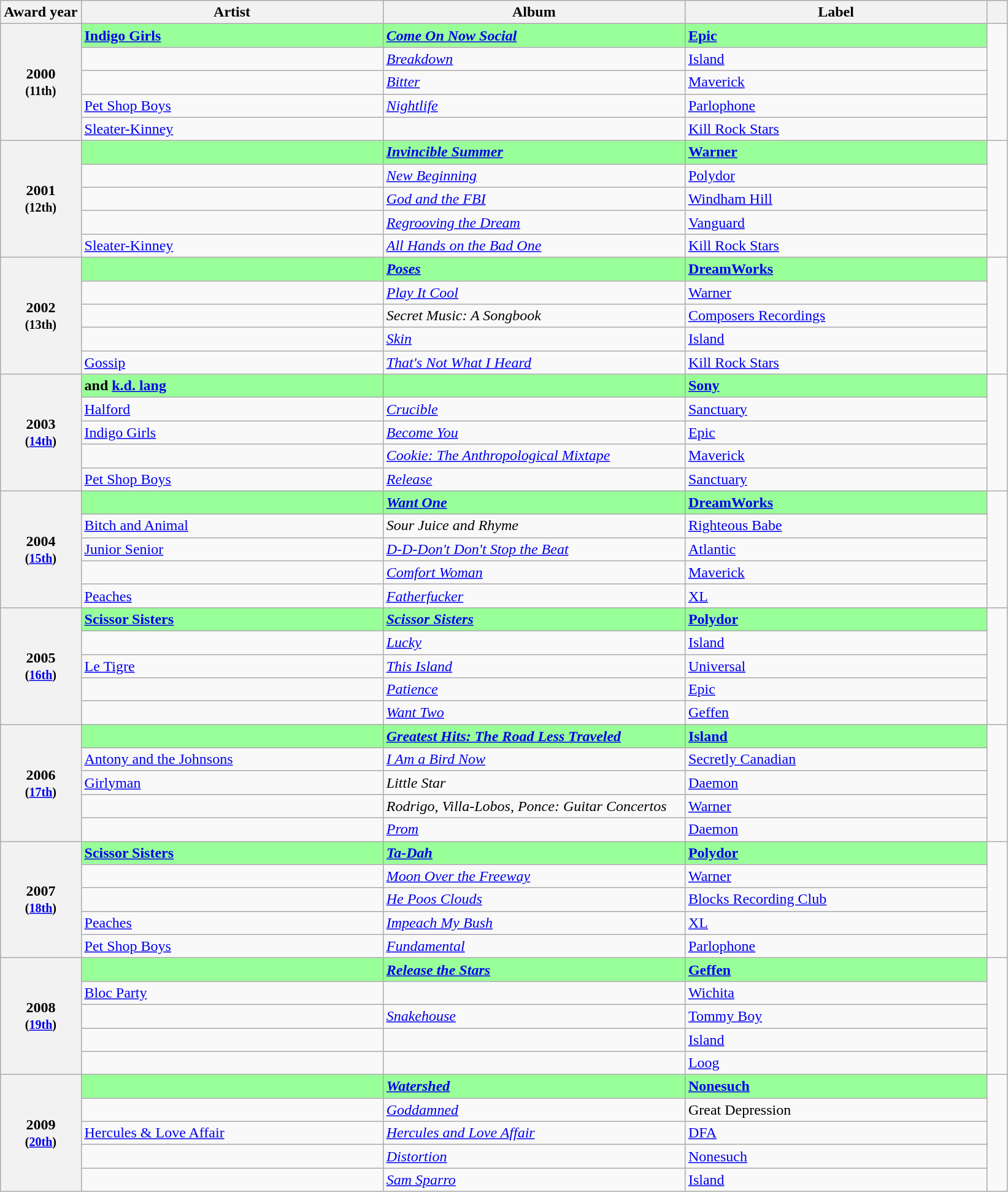<table class="wikitable sortable">
<tr>
<th scope="col" style="width:8%">Award year</th>
<th scope="col" style="width:30%">Artist</th>
<th scope="col" style="width:30%">Album</th>
<th scope="col" style="width:30%">Label</th>
<th scope="col" style="width:2%" class="unsortable"></th>
</tr>
<tr>
<th rowspan="5" scope="rowgroup" style="text-align:center">2000<br><small>(11th)</small></th>
<td style="background:#99ff99;"><strong><a href='#'>Indigo Girls</a> </strong></td>
<td style="background:#99ff99;"><strong><em><a href='#'>Come On Now Social</a></em></strong></td>
<td style="background:#99ff99;"><strong><a href='#'>Epic</a></strong></td>
<td rowspan="5" align="center"><br></td>
</tr>
<tr>
<td></td>
<td><em><a href='#'>Breakdown</a></em></td>
<td><a href='#'>Island</a></td>
</tr>
<tr>
<td></td>
<td><em><a href='#'>Bitter</a></em></td>
<td><a href='#'>Maverick</a></td>
</tr>
<tr>
<td><a href='#'>Pet Shop Boys</a></td>
<td><em><a href='#'>Nightlife</a></em></td>
<td><a href='#'>Parlophone</a></td>
</tr>
<tr>
<td><a href='#'>Sleater-Kinney</a></td>
<td><em></em></td>
<td><a href='#'>Kill Rock Stars</a></td>
</tr>
<tr>
<th rowspan="5" scope="rowgroup" style="text-align:center">2001<br><small>(12th)</small></th>
<td style="background:#99ff99;"><strong> </strong></td>
<td style="background:#99ff99;"><strong><em><a href='#'>Invincible Summer</a></em></strong></td>
<td style="background:#99ff99;"><strong><a href='#'>Warner</a></strong></td>
<td rowspan="5" align="center"><br></td>
</tr>
<tr>
<td></td>
<td><em><a href='#'>New Beginning</a></em></td>
<td><a href='#'>Polydor</a></td>
</tr>
<tr>
<td></td>
<td><em><a href='#'>God and the FBI</a></em></td>
<td><a href='#'>Windham Hill</a></td>
</tr>
<tr>
<td></td>
<td><em><a href='#'>Regrooving the Dream</a></em></td>
<td><a href='#'>Vanguard</a></td>
</tr>
<tr>
<td><a href='#'>Sleater-Kinney</a></td>
<td><em><a href='#'>All Hands on the Bad One</a></em></td>
<td><a href='#'>Kill Rock Stars</a></td>
</tr>
<tr>
<th rowspan="5" scope="rowgroup" style="text-align:center">2002<br><small>(13th)</small></th>
<td style="background:#99ff99;"><strong> </strong></td>
<td style="background:#99ff99;"><strong><em><a href='#'>Poses</a></em></strong></td>
<td style="background:#99ff99;"><strong><a href='#'>DreamWorks</a></strong></td>
<td rowspan="5" align="center"><br></td>
</tr>
<tr>
<td></td>
<td><em><a href='#'>Play It Cool</a></em></td>
<td><a href='#'>Warner</a></td>
</tr>
<tr>
<td></td>
<td><em>Secret Music: A Songbook</em></td>
<td><a href='#'>Composers Recordings</a></td>
</tr>
<tr>
<td></td>
<td><em><a href='#'>Skin</a></em></td>
<td><a href='#'>Island</a></td>
</tr>
<tr>
<td><a href='#'>Gossip</a></td>
<td><em><a href='#'>That's Not What I Heard</a></em></td>
<td><a href='#'>Kill Rock Stars</a></td>
</tr>
<tr>
<th rowspan="5" scope="rowgroup" style="text-align:center">2003<br><small>(<a href='#'>14th</a>)</small></th>
<td style="background:#99ff99;"><strong> and <a href='#'>k.d. lang</a> </strong></td>
<td style="background:#99ff99;"><strong><em></em></strong></td>
<td style="background:#99ff99;"><strong><a href='#'>Sony</a></strong></td>
<td rowspan="5" align="center"></td>
</tr>
<tr>
<td><a href='#'>Halford</a></td>
<td><em><a href='#'>Crucible</a></em></td>
<td><a href='#'>Sanctuary</a></td>
</tr>
<tr>
<td><a href='#'>Indigo Girls</a></td>
<td><em><a href='#'>Become You</a></em></td>
<td><a href='#'>Epic</a></td>
</tr>
<tr>
<td></td>
<td><em><a href='#'>Cookie: The Anthropological Mixtape</a></em></td>
<td><a href='#'>Maverick</a></td>
</tr>
<tr>
<td><a href='#'>Pet Shop Boys</a></td>
<td><em><a href='#'>Release</a></em></td>
<td><a href='#'>Sanctuary</a></td>
</tr>
<tr>
<th rowspan="5" scope="rowgroup" style="text-align:center">2004<br><small>(<a href='#'>15th</a>)</small></th>
<td style="background:#99ff99;"><strong> </strong></td>
<td style="background:#99ff99;"><strong><em><a href='#'>Want One</a></em></strong></td>
<td style="background:#99ff99;"><strong><a href='#'>DreamWorks</a></strong></td>
<td rowspan="5" align="center"><br></td>
</tr>
<tr>
<td><a href='#'>Bitch and Animal</a></td>
<td><em>Sour Juice and Rhyme</em></td>
<td><a href='#'>Righteous Babe</a></td>
</tr>
<tr>
<td><a href='#'>Junior Senior</a></td>
<td><em><a href='#'>D-D-Don't Don't Stop the Beat</a></em></td>
<td><a href='#'>Atlantic</a></td>
</tr>
<tr>
<td></td>
<td><em><a href='#'>Comfort Woman</a></em></td>
<td><a href='#'>Maverick</a></td>
</tr>
<tr>
<td><a href='#'>Peaches</a></td>
<td><em><a href='#'>Fatherfucker</a></em></td>
<td><a href='#'>XL</a></td>
</tr>
<tr>
<th rowspan="5" scope="rowgroup" style="text-align:center">2005<br><small>(<a href='#'>16th</a>)</small></th>
<td style="background:#99ff99;"><strong><a href='#'>Scissor Sisters</a> </strong></td>
<td style="background:#99ff99;"><strong><em><a href='#'>Scissor Sisters</a></em></strong></td>
<td style="background:#99ff99;"><strong><a href='#'>Polydor</a></strong></td>
<td rowspan="5" align="center"><br></td>
</tr>
<tr>
<td></td>
<td><em><a href='#'>Lucky</a></em></td>
<td><a href='#'>Island</a></td>
</tr>
<tr>
<td><a href='#'>Le Tigre</a></td>
<td><em><a href='#'>This Island</a></em></td>
<td><a href='#'>Universal</a></td>
</tr>
<tr>
<td></td>
<td><em><a href='#'>Patience</a></em></td>
<td><a href='#'>Epic</a></td>
</tr>
<tr>
<td></td>
<td><em><a href='#'>Want Two</a></em></td>
<td><a href='#'>Geffen</a></td>
</tr>
<tr>
<th rowspan="5" scope="rowgroup" style="text-align:center">2006<br><small>(<a href='#'>17th</a>)</small></th>
<td style="background:#99ff99;"><strong> </strong></td>
<td style="background:#99ff99;"><strong><em><a href='#'>Greatest Hits: The Road Less Traveled</a></em></strong></td>
<td style="background:#99ff99;"><strong><a href='#'>Island</a></strong></td>
<td rowspan="5" align="center"><br></td>
</tr>
<tr>
<td><a href='#'>Antony and the Johnsons</a></td>
<td><em><a href='#'>I Am a Bird Now</a></em></td>
<td><a href='#'>Secretly Canadian</a></td>
</tr>
<tr>
<td><a href='#'>Girlyman</a></td>
<td><em>Little Star</em></td>
<td><a href='#'>Daemon</a></td>
</tr>
<tr>
<td></td>
<td><em>Rodrigo, Villa-Lobos, Ponce: Guitar Concertos</em></td>
<td><a href='#'>Warner</a></td>
</tr>
<tr>
<td></td>
<td><em><a href='#'>Prom</a></em></td>
<td><a href='#'>Daemon</a></td>
</tr>
<tr>
<th rowspan="5" scope="rowgroup" style="text-align:center">2007<br><small>(<a href='#'>18th</a>)</small></th>
<td style="background:#99ff99;"><strong><a href='#'>Scissor Sisters</a> </strong></td>
<td style="background:#99ff99;"><strong><em><a href='#'>Ta-Dah</a></em></strong></td>
<td style="background:#99ff99;"><strong><a href='#'>Polydor</a></strong></td>
<td rowspan="5" align="center"><br></td>
</tr>
<tr>
<td></td>
<td><em><a href='#'>Moon Over the Freeway</a></em></td>
<td><a href='#'>Warner</a></td>
</tr>
<tr>
<td></td>
<td><em><a href='#'>He Poos Clouds</a></em></td>
<td><a href='#'>Blocks Recording Club</a></td>
</tr>
<tr>
<td><a href='#'>Peaches</a></td>
<td><em><a href='#'>Impeach My Bush</a></em></td>
<td><a href='#'>XL</a></td>
</tr>
<tr>
<td><a href='#'>Pet Shop Boys</a></td>
<td><em><a href='#'>Fundamental</a></em></td>
<td><a href='#'>Parlophone</a></td>
</tr>
<tr>
<th rowspan="5" scope="rowgroup" style="text-align:center">2008<br><small>(<a href='#'>19th</a>)</small></th>
<td style="background:#99ff99;"><strong> </strong></td>
<td style="background:#99ff99;"><strong><em><a href='#'>Release the Stars</a></em></strong></td>
<td style="background:#99ff99;"><strong><a href='#'>Geffen</a></strong></td>
<td rowspan="5" align="center"><br></td>
</tr>
<tr>
<td><a href='#'>Bloc Party</a></td>
<td><em></em></td>
<td><a href='#'>Wichita</a></td>
</tr>
<tr>
<td></td>
<td><em><a href='#'>Snakehouse</a></em></td>
<td><a href='#'>Tommy Boy</a></td>
</tr>
<tr>
<td></td>
<td><em></em></td>
<td><a href='#'>Island</a></td>
</tr>
<tr>
<td></td>
<td><em></em></td>
<td><a href='#'>Loog</a></td>
</tr>
<tr>
<th rowspan="5" scope="rowgroup" style="text-align:center">2009<br><small>(<a href='#'>20th</a>)</small></th>
<td style="background:#99ff99;"><strong> </strong></td>
<td style="background:#99ff99;"><strong><em><a href='#'>Watershed</a></em></strong></td>
<td style="background:#99ff99;"><strong><a href='#'>Nonesuch</a></strong></td>
<td rowspan="5" align="center"><br></td>
</tr>
<tr>
<td></td>
<td><em><a href='#'>Goddamned</a></em></td>
<td>Great Depression</td>
</tr>
<tr>
<td><a href='#'>Hercules & Love Affair</a></td>
<td><em><a href='#'>Hercules and Love Affair</a></em></td>
<td><a href='#'>DFA</a></td>
</tr>
<tr>
<td></td>
<td><em><a href='#'>Distortion</a></em></td>
<td><a href='#'>Nonesuch</a></td>
</tr>
<tr>
<td></td>
<td><em><a href='#'>Sam Sparro</a></em></td>
<td><a href='#'>Island</a></td>
</tr>
</table>
